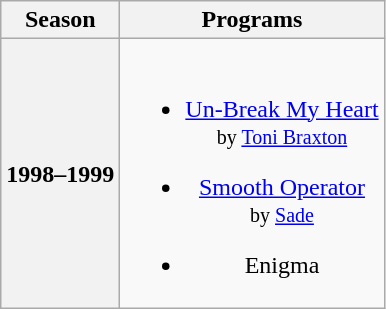<table class="wikitable" style="text-align:center">
<tr>
<th>Season</th>
<th>Programs</th>
</tr>
<tr>
<th>1998–1999</th>
<td><br><ul><li><a href='#'>Un-Break My Heart</a> <br><small> by <a href='#'>Toni Braxton</a></small></li></ul><ul><li><a href='#'>Smooth Operator</a> <br><small> by <a href='#'>Sade</a></small></li></ul><ul><li>Enigma</li></ul></td>
</tr>
</table>
